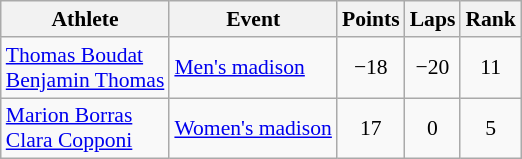<table class=wikitable style=font-size:90%;text-align:center>
<tr>
<th>Athlete</th>
<th>Event</th>
<th>Points</th>
<th>Laps</th>
<th>Rank</th>
</tr>
<tr>
<td align=left><a href='#'>Thomas Boudat</a><br><a href='#'>Benjamin Thomas</a></td>
<td align=left><a href='#'>Men's madison</a></td>
<td>−18</td>
<td>−20</td>
<td>11</td>
</tr>
<tr>
<td align=left><a href='#'>Marion Borras</a><br><a href='#'>Clara Copponi</a></td>
<td align=left><a href='#'>Women's madison</a></td>
<td>17</td>
<td>0</td>
<td>5</td>
</tr>
</table>
